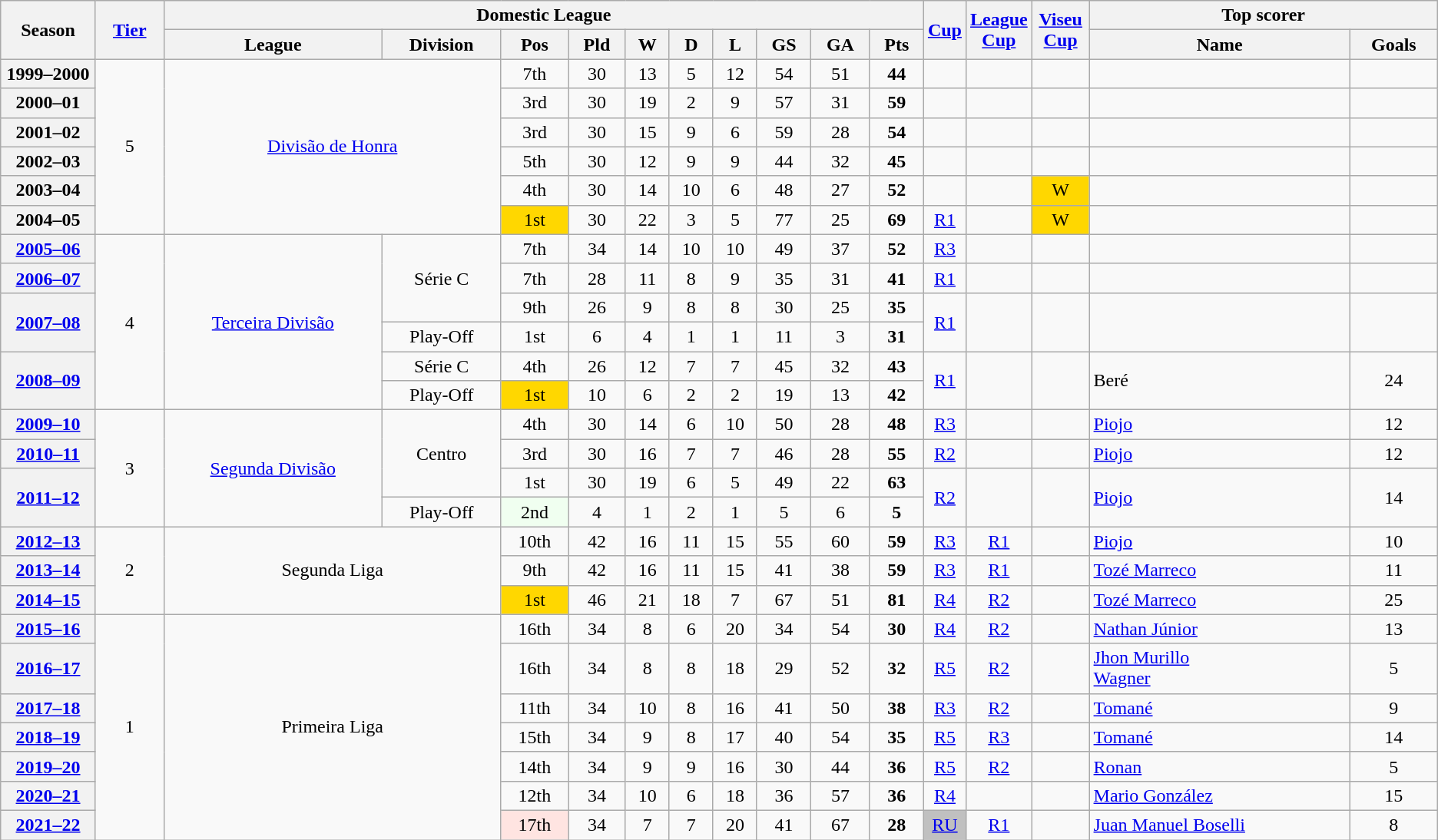<table class="wikitable" style="text-align:center">
<tr>
<th rowspan="2" width="75">Season</th>
<th rowspan="2"><a href='#'>Tier</a></th>
<th colspan="10">Domestic League</th>
<th rowspan="2" width="20"align=center><a href='#'>Cup</a></th>
<th rowspan="2"  width="20" text-align:center;"><a href='#'>League Cup</a></th>
<th rowspan="2" width="4%"text-align:center;"><a href='#'>Viseu Cup</a></th>
<th colspan="2">Top scorer</th>
</tr>
<tr>
<th>League</th>
<th>Division</th>
<th>Pos</th>
<th>Pld</th>
<th>W</th>
<th>D</th>
<th>L</th>
<th>GS</th>
<th>GA</th>
<th>Pts</th>
<th>Name</th>
<th>Goals</th>
</tr>
<tr>
<th>1999–2000</th>
<td rowspan=6>5</td>
<td colspan=2 rowspan=6><a href='#'>Divisão de Honra</a></td>
<td>7th</td>
<td>30</td>
<td>13</td>
<td>5</td>
<td>12</td>
<td>54</td>
<td>51</td>
<td><strong>44</strong></td>
<td></td>
<td></td>
<td></td>
<td></td>
<td></td>
</tr>
<tr>
<th>2000–01</th>
<td>3rd</td>
<td>30</td>
<td>19</td>
<td>2</td>
<td>9</td>
<td>57</td>
<td>31</td>
<td><strong>59</strong></td>
<td></td>
<td></td>
<td></td>
<td></td>
<td></td>
</tr>
<tr>
<th>2001–02</th>
<td>3rd</td>
<td>30</td>
<td>15</td>
<td>9</td>
<td>6</td>
<td>59</td>
<td>28</td>
<td><strong>54</strong></td>
<td></td>
<td></td>
<td></td>
<td></td>
<td></td>
</tr>
<tr>
<th>2002–03</th>
<td>5th</td>
<td>30</td>
<td>12</td>
<td>9</td>
<td>9</td>
<td>44</td>
<td>32</td>
<td><strong>45</strong></td>
<td></td>
<td></td>
<td></td>
<td></td>
<td></td>
</tr>
<tr>
<th>2003–04</th>
<td>4th</td>
<td>30</td>
<td>14</td>
<td>10</td>
<td>6</td>
<td>48</td>
<td>27</td>
<td><strong>52</strong></td>
<td></td>
<td></td>
<td bgcolor=gold>W</td>
<td></td>
<td></td>
</tr>
<tr>
<th>2004–05</th>
<td bgcolor=gold>1st</td>
<td>30</td>
<td>22</td>
<td>3</td>
<td>5</td>
<td>77</td>
<td>25</td>
<td><strong>69</strong></td>
<td><a href='#'>R1</a></td>
<td></td>
<td bgcolor=gold>W</td>
<td></td>
<td></td>
</tr>
<tr>
<th><a href='#'>2005–06</a></th>
<td rowspan=6>4</td>
<td rowspan=6><a href='#'>Terceira Divisão</a></td>
<td rowspan=3>Série C</td>
<td>7th</td>
<td>34</td>
<td>14</td>
<td>10</td>
<td>10</td>
<td>49</td>
<td>37</td>
<td><strong>52</strong></td>
<td><a href='#'>R3</a></td>
<td></td>
<td></td>
<td></td>
<td></td>
</tr>
<tr>
<th><a href='#'>2006–07</a></th>
<td>7th</td>
<td>28</td>
<td>11</td>
<td>8</td>
<td>9</td>
<td>35</td>
<td>31</td>
<td><strong>41</strong></td>
<td><a href='#'>R1</a></td>
<td></td>
<td></td>
<td></td>
<td></td>
</tr>
<tr>
<th rowspan=2><a href='#'>2007–08</a></th>
<td>9th</td>
<td>26</td>
<td>9</td>
<td>8</td>
<td>8</td>
<td>30</td>
<td>25</td>
<td><strong>35</strong></td>
<td rowspan=2><a href='#'>R1</a></td>
<td rowspan=2></td>
<td rowspan=2></td>
<td rowspan=2></td>
<td rowspan=2></td>
</tr>
<tr>
<td>Play-Off</td>
<td>1st</td>
<td>6</td>
<td>4</td>
<td>1</td>
<td>1</td>
<td>11</td>
<td>3</td>
<td><strong>31</strong></td>
</tr>
<tr>
<th rowspan=2><a href='#'>2008–09</a></th>
<td>Série C</td>
<td>4th</td>
<td>26</td>
<td>12</td>
<td>7</td>
<td>7</td>
<td>45</td>
<td>32</td>
<td><strong>43</strong></td>
<td rowspan=2><a href='#'>R1</a></td>
<td rowspan=2></td>
<td rowspan=2></td>
<td rowspan=2 align="left"> Beré</td>
<td rowspan=2>24</td>
</tr>
<tr>
<td>Play-Off</td>
<td bgcolor=gold>1st</td>
<td>10</td>
<td>6</td>
<td>2</td>
<td>2</td>
<td>19</td>
<td>13</td>
<td><strong>42</strong></td>
</tr>
<tr>
<th><a href='#'>2009–10</a></th>
<td rowspan=4>3</td>
<td rowspan=4><a href='#'>Segunda Divisão</a></td>
<td rowspan=3>Centro</td>
<td>4th</td>
<td>30</td>
<td>14</td>
<td>6</td>
<td>10</td>
<td>50</td>
<td>28</td>
<td><strong>48</strong></td>
<td><a href='#'>R3</a></td>
<td></td>
<td></td>
<td align="left"> <a href='#'>Piojo</a></td>
<td>12</td>
</tr>
<tr>
<th><a href='#'>2010–11</a></th>
<td>3rd</td>
<td>30</td>
<td>16</td>
<td>7</td>
<td>7</td>
<td>46</td>
<td>28</td>
<td><strong>55</strong></td>
<td><a href='#'>R2</a></td>
<td></td>
<td></td>
<td align="left"> <a href='#'>Piojo</a></td>
<td>12</td>
</tr>
<tr>
<th rowspan=2><a href='#'>2011–12</a></th>
<td>1st</td>
<td>30</td>
<td>19</td>
<td>6</td>
<td>5</td>
<td>49</td>
<td>22</td>
<td><strong>63</strong></td>
<td rowspan=2><a href='#'>R2</a></td>
<td rowspan=2></td>
<td rowspan=2></td>
<td rowspan=2 align="left"> <a href='#'>Piojo</a></td>
<td rowspan=2>14</td>
</tr>
<tr>
<td>Play-Off</td>
<td bgcolor=Honeydew>2nd</td>
<td>4</td>
<td>1</td>
<td>2</td>
<td>1</td>
<td>5</td>
<td>6</td>
<td><strong>5</strong></td>
</tr>
<tr>
<th><a href='#'>2012–13</a></th>
<td rowspan=3>2</td>
<td rowspan=3 colspan=2>Segunda Liga</td>
<td>10th</td>
<td>42</td>
<td>16</td>
<td>11</td>
<td>15</td>
<td>55</td>
<td>60</td>
<td><strong>59</strong></td>
<td><a href='#'>R3</a></td>
<td><a href='#'>R1</a></td>
<td></td>
<td align="left"> <a href='#'>Piojo</a></td>
<td>10</td>
</tr>
<tr>
<th><a href='#'>2013–14</a></th>
<td>9th</td>
<td>42</td>
<td>16</td>
<td>11</td>
<td>15</td>
<td>41</td>
<td>38</td>
<td><strong>59</strong></td>
<td><a href='#'>R3</a></td>
<td><a href='#'>R1</a></td>
<td></td>
<td align="left"> <a href='#'>Tozé Marreco</a></td>
<td>11</td>
</tr>
<tr>
<th><a href='#'>2014–15</a></th>
<td bgcolor=gold>1st</td>
<td>46</td>
<td>21</td>
<td>18</td>
<td>7</td>
<td>67</td>
<td>51</td>
<td><strong>81</strong></td>
<td><a href='#'>R4</a></td>
<td><a href='#'>R2</a></td>
<td></td>
<td align="left"> <a href='#'>Tozé Marreco</a></td>
<td>25</td>
</tr>
<tr>
<th><a href='#'>2015–16</a></th>
<td rowspan=7>1</td>
<td rowspan=7 colspan=2>Primeira Liga</td>
<td>16th</td>
<td>34</td>
<td>8</td>
<td>6</td>
<td>20</td>
<td>34</td>
<td>54</td>
<td><strong>30</strong></td>
<td><a href='#'>R4</a></td>
<td><a href='#'>R2</a></td>
<td></td>
<td align="left"> <a href='#'>Nathan Júnior</a></td>
<td>13</td>
</tr>
<tr>
<th><a href='#'>2016–17</a></th>
<td>16th</td>
<td>34</td>
<td>8</td>
<td>8</td>
<td>18</td>
<td>29</td>
<td>52</td>
<td><strong>32</strong></td>
<td><a href='#'>R5</a></td>
<td><a href='#'>R2</a></td>
<td></td>
<td align="left"> <a href='#'>Jhon Murillo</a><br> <a href='#'>Wagner</a></td>
<td>5</td>
</tr>
<tr>
<th><a href='#'>2017–18</a></th>
<td>11th</td>
<td>34</td>
<td>10</td>
<td>8</td>
<td>16</td>
<td>41</td>
<td>50</td>
<td><strong>38</strong></td>
<td><a href='#'>R3</a></td>
<td><a href='#'>R2</a></td>
<td></td>
<td align="left"> <a href='#'>Tomané</a></td>
<td>9</td>
</tr>
<tr>
<th><a href='#'>2018–19</a></th>
<td>15th</td>
<td>34</td>
<td>9</td>
<td>8</td>
<td>17</td>
<td>40</td>
<td>54</td>
<td><strong>35</strong></td>
<td><a href='#'>R5</a></td>
<td><a href='#'>R3</a></td>
<td></td>
<td align="left"> <a href='#'>Tomané</a></td>
<td>14</td>
</tr>
<tr>
<th><a href='#'>2019–20</a></th>
<td>14th</td>
<td>34</td>
<td>9</td>
<td>9</td>
<td>16</td>
<td>30</td>
<td>44</td>
<td><strong>36</strong></td>
<td><a href='#'>R5</a></td>
<td><a href='#'>R2</a></td>
<td></td>
<td align="left"> <a href='#'>Ronan</a></td>
<td>5</td>
</tr>
<tr>
<th><a href='#'>2020–21</a></th>
<td>12th</td>
<td>34</td>
<td>10</td>
<td>6</td>
<td>18</td>
<td>36</td>
<td>57</td>
<td><strong>36</strong></td>
<td><a href='#'>R4</a></td>
<td></td>
<td></td>
<td align="left"> <a href='#'>Mario González</a></td>
<td>15</td>
</tr>
<tr>
<th><a href='#'>2021–22</a></th>
<td bgcolor=MistyRose>17th</td>
<td>34</td>
<td>7</td>
<td>7</td>
<td>20</td>
<td>41</td>
<td>67</td>
<td><strong>28</strong></td>
<td bgcolor=Silver><a href='#'>RU</a></td>
<td><a href='#'>R1</a></td>
<td></td>
<td align="left"> <a href='#'>Juan Manuel Boselli</a></td>
<td>8</td>
</tr>
</table>
